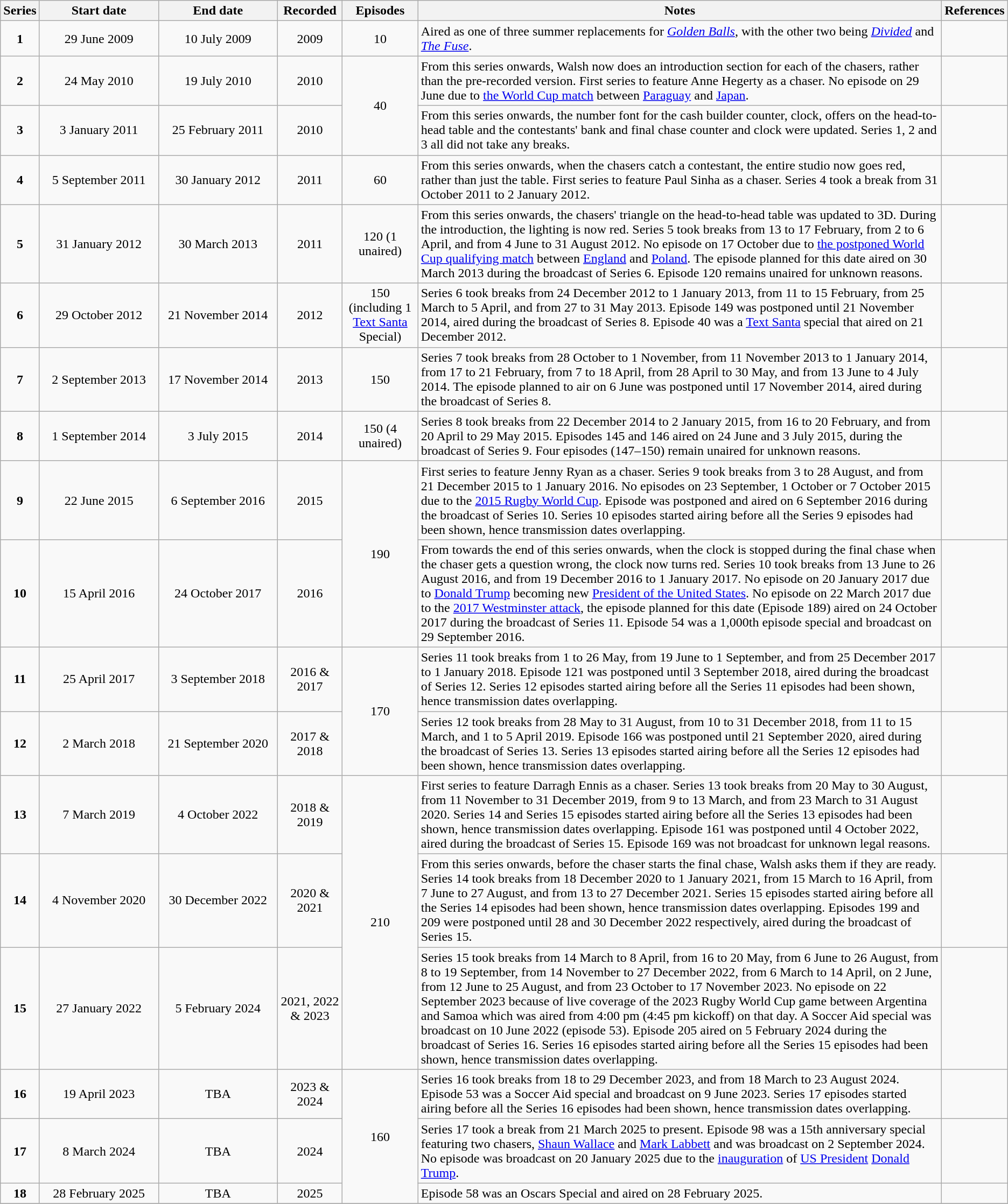<table class="wikitable sticky-header" style="text-align:center;">
<tr>
<th>Series</th>
<th width="140">Start date</th>
<th width="140">End date</th>
<th>Recorded</th>
<th>Episodes</th>
<th>Notes</th>
<th>References</th>
</tr>
<tr>
<td><strong>1</strong></td>
<td>29 June 2009</td>
<td>10 July 2009</td>
<td>2009</td>
<td>10</td>
<td style="text-align:left;">Aired as one of three summer replacements for <em><a href='#'>Golden Balls</a></em>, with the other two being <em><a href='#'>Divided</a></em> and <em><a href='#'>The Fuse</a></em>.</td>
<td></td>
</tr>
<tr>
<td><strong>2</strong></td>
<td>24 May 2010</td>
<td>19 July 2010</td>
<td>2010</td>
<td rowspan="2">40</td>
<td style="text-align:left;">From this series onwards, Walsh now does an introduction section for each of the chasers, rather than the pre-recorded version. First series to feature Anne Hegerty as a chaser. No episode on 29 June due to <a href='#'>the World Cup match</a> between <a href='#'>Paraguay</a> and <a href='#'>Japan</a>.</td>
<td></td>
</tr>
<tr>
<td><strong>3</strong></td>
<td>3 January 2011</td>
<td>25 February 2011</td>
<td>2010</td>
<td style="text-align:left;">From this series onwards, the number font for the cash builder counter, clock, offers on the head-to-head table and the contestants' bank and final chase counter and clock were updated. Series 1, 2 and 3 all did not take any breaks.</td>
<td></td>
</tr>
<tr>
<td><strong>4</strong></td>
<td>5 September 2011</td>
<td>30 January 2012</td>
<td>2011</td>
<td>60</td>
<td style="text-align:left;">From this series onwards, when the chasers catch a contestant, the entire studio now goes red, rather than just the table. First series to feature Paul Sinha as a chaser. Series 4 took a break from 31 October 2011 to 2 January 2012.</td>
<td></td>
</tr>
<tr>
<td><strong>5</strong></td>
<td>31 January 2012</td>
<td>30 March 2013</td>
<td>2011</td>
<td>120 (1 unaired)</td>
<td style="text-align:left;">From this series onwards, the chasers' triangle on the head-to-head table was updated to 3D. During the introduction, the lighting is now red. Series 5 took breaks from 13 to 17 February, from 2 to 6 April, and from 4 June to 31 August 2012. No episode on 17 October due to <a href='#'>the postponed World Cup qualifying match</a> between <a href='#'>England</a> and <a href='#'>Poland</a>. The episode planned for this date aired on 30 March 2013 during the broadcast of Series 6. Episode 120 remains unaired for unknown reasons.</td>
<td></td>
</tr>
<tr>
<td><strong>6</strong></td>
<td>29 October 2012</td>
<td>21 November 2014</td>
<td>2012</td>
<td>150 (including 1 <a href='#'>Text Santa</a> Special)</td>
<td style="text-align:left;">Series 6 took breaks from 24 December 2012 to 1 January 2013, from 11 to 15 February, from 25 March to 5 April, and from 27 to 31 May 2013. Episode 149 was postponed until 21 November 2014, aired during the broadcast of Series 8. Episode 40 was a <a href='#'>Text Santa</a> special that aired on 21 December 2012.</td>
<td></td>
</tr>
<tr>
<td><strong>7</strong></td>
<td>2 September 2013</td>
<td>17 November 2014</td>
<td>2013</td>
<td>150</td>
<td style="text-align:left;">Series 7 took breaks from 28 October to 1 November, from 11 November 2013 to 1 January 2014, from 17 to 21 February, from 7 to 18 April, from 28 April to 30 May, and from 13 June to 4 July 2014. The episode planned to air on 6 June was postponed until 17 November 2014, aired during the broadcast of Series 8.</td>
<td></td>
</tr>
<tr>
<td><strong>8</strong></td>
<td>1 September 2014</td>
<td>3 July 2015</td>
<td>2014</td>
<td>150 (4 unaired)</td>
<td style="text-align:left;">Series 8 took breaks from 22 December 2014 to 2 January 2015, from 16 to 20 February, and from 20 April to 29 May 2015. Episodes 145 and 146 aired on 24 June and 3 July 2015, during the broadcast of Series 9. Four episodes (147–150) remain unaired for unknown reasons.</td>
<td></td>
</tr>
<tr>
<td><strong>9</strong></td>
<td>22 June 2015</td>
<td>6 September 2016</td>
<td>2015</td>
<td rowspan="2">190</td>
<td style="text-align:left;">First series to feature Jenny Ryan as a chaser. Series 9 took breaks from 3 to 28 August, and from 21 December 2015 to 1 January 2016. No episodes on 23 September, 1 October or 7 October 2015 due to the <a href='#'>2015 Rugby World Cup</a>. Episode was postponed and aired on 6 September 2016 during the broadcast of Series 10. Series 10 episodes started airing before all the Series 9 episodes had been shown, hence transmission dates overlapping.</td>
<td></td>
</tr>
<tr>
<td><strong>10</strong></td>
<td>15 April 2016</td>
<td>24 October 2017</td>
<td>2016</td>
<td style="text-align:left;">From towards the end of this series onwards, when the clock is stopped during the final chase when the chaser gets a question wrong, the clock now turns red. Series 10 took breaks from 13 June to 26 August 2016, and from 19 December 2016 to 1 January 2017. No episode on 20 January 2017 due to <a href='#'>Donald Trump</a> becoming new <a href='#'>President of the United States</a>. No episode on 22 March 2017 due to the <a href='#'>2017 Westminster attack</a>, the episode planned for this date (Episode 189) aired on 24 October 2017 during the broadcast of Series 11. Episode 54 was a 1,000th episode special and broadcast on 29 September 2016.</td>
<td></td>
</tr>
<tr>
<td><strong>11</strong></td>
<td>25 April 2017</td>
<td>3 September 2018</td>
<td>2016 & 2017</td>
<td rowspan="2">170</td>
<td style="text-align:left;">Series 11 took breaks from 1 to 26 May, from 19 June to 1 September, and from 25 December 2017 to 1 January 2018. Episode 121 was postponed until 3 September 2018, aired during the broadcast of Series 12. Series 12 episodes started airing before all the Series 11 episodes had been shown, hence transmission dates overlapping.</td>
<td></td>
</tr>
<tr>
<td><strong>12</strong></td>
<td>2 March 2018</td>
<td>21 September 2020</td>
<td>2017 & 2018</td>
<td style="text-align:left;">Series 12 took breaks from 28 May to 31 August, from 10 to 31 December 2018, from 11 to 15 March, and 1 to 5 April 2019. Episode 166 was postponed until 21 September 2020, aired during the broadcast of Series 13. Series 13 episodes started airing before all the Series 12 episodes had been shown, hence transmission dates overlapping.</td>
<td></td>
</tr>
<tr>
<td><strong>13</strong></td>
<td>7 March 2019</td>
<td>4 October 2022</td>
<td>2018 & 2019</td>
<td rowspan="3">210</td>
<td style="text-align:left;">First series to feature Darragh Ennis as a chaser. Series 13 took breaks from 20 May to 30 August, from 11 November to 31 December 2019, from 9 to 13 March, and from 23 March to 31 August 2020. Series 14 and Series 15 episodes started airing before all the Series 13 episodes had been shown, hence transmission dates overlapping. Episode 161 was postponed until 4 October 2022, aired during the broadcast of Series 15. Episode 169 was not broadcast for unknown legal reasons. </td>
<td></td>
</tr>
<tr>
<td><strong>14</strong></td>
<td>4 November 2020</td>
<td>30 December 2022</td>
<td>2020 & 2021</td>
<td style="text-align:left;">From this series onwards, before the chaser starts the final chase, Walsh asks them if they are ready. Series 14 took breaks from 18 December 2020 to 1 January 2021, from 15 March to 16 April, from 7 June to 27 August, and from 13 to 27 December 2021. Series 15 episodes started airing before all the Series 14 episodes had been shown, hence transmission dates overlapping. Episodes 199 and 209 were postponed until 28 and 30 December 2022 respectively, aired during the broadcast of Series 15.</td>
<td></td>
</tr>
<tr>
<td><strong>15</strong></td>
<td>27 January 2022</td>
<td>5 February 2024</td>
<td>2021, 2022 & 2023</td>
<td style="text-align:left;">Series 15 took breaks from 14 March to 8 April, from 16 to 20 May, from 6 June to 26 August, from 8 to 19 September, from 14 November to 27 December 2022, from 6 March to 14 April, on 2 June, from 12 June to 25 August, and from 23 October to 17 November 2023. No episode on 22 September 2023 because of live coverage of the 2023 Rugby World Cup game between Argentina and Samoa which was aired from 4:00 pm (4:45 pm kickoff) on that day. A Soccer Aid special was broadcast on 10 June 2022 (episode 53). Episode 205 aired on 5 February 2024 during the broadcast of Series 16. Series 16 episodes started airing before all the Series 15 episodes had been shown, hence transmission dates overlapping.</td>
<td></td>
</tr>
<tr>
<td><strong>16</strong></td>
<td>19 April 2023</td>
<td>TBA</td>
<td>2023 & 2024</td>
<td rowspan="3">160</td>
<td style="text-align:left;">Series 16 took breaks from 18 to 29 December 2023, and from 18 March to 23 August 2024. Episode 53 was a Soccer Aid special and broadcast on 9 June 2023. Series 17 episodes started airing before all the Series 16 episodes had been shown, hence transmission dates overlapping.</td>
<td></td>
</tr>
<tr>
<td><strong>17</strong></td>
<td>8 March 2024</td>
<td>TBA</td>
<td>2024</td>
<td style="text-align:left;">Series 17 took a break from 21 March 2025 to present. Episode 98 was a 15th anniversary special featuring two chasers, <a href='#'>Shaun Wallace</a> and <a href='#'>Mark Labbett</a> and was broadcast on 2 September 2024. No episode was broadcast on 20 January 2025 due to the <a href='#'>inauguration</a> of <a href='#'>US President</a> <a href='#'>Donald Trump</a>.</td>
<td></td>
</tr>
<tr>
<td><strong>18</strong></td>
<td>28 February 2025</td>
<td>TBA</td>
<td>2025</td>
<td style="text-align:left;">Episode 58 was an Oscars Special and aired on 28 February 2025.</td>
<td></td>
</tr>
<tr>
</tr>
</table>
